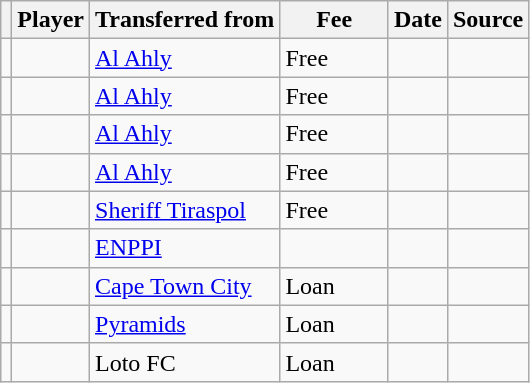<table class="wikitable plainrowheaders sortable">
<tr>
<th></th>
<th scope="col">Player</th>
<th>Transferred from</th>
<th style="width: 65px;">Fee</th>
<th scope="col">Date</th>
<th scope="col">Source</th>
</tr>
<tr>
<td align="center"></td>
<td></td>
<td> <a href='#'>Al Ahly</a></td>
<td>Free</td>
<td></td>
<td></td>
</tr>
<tr>
<td align="center"></td>
<td></td>
<td> <a href='#'>Al Ahly</a></td>
<td>Free</td>
<td></td>
<td></td>
</tr>
<tr>
<td align="center"></td>
<td></td>
<td> <a href='#'>Al Ahly</a></td>
<td>Free</td>
<td></td>
<td></td>
</tr>
<tr>
<td align="center"></td>
<td></td>
<td> <a href='#'>Al Ahly</a></td>
<td>Free</td>
<td></td>
<td></td>
</tr>
<tr>
<td align="center"></td>
<td></td>
<td> <a href='#'>Sheriff Tiraspol</a></td>
<td>Free</td>
<td></td>
<td></td>
</tr>
<tr>
<td align="center"></td>
<td></td>
<td> <a href='#'>ENPPI</a></td>
<td></td>
<td></td>
<td></td>
</tr>
<tr>
<td align="center"></td>
<td></td>
<td> <a href='#'>Cape Town City</a></td>
<td>Loan</td>
<td></td>
<td></td>
</tr>
<tr>
<td align="center"></td>
<td></td>
<td> <a href='#'>Pyramids</a></td>
<td>Loan</td>
<td></td>
<td></td>
</tr>
<tr>
<td align="center"></td>
<td></td>
<td> Loto FC</td>
<td>Loan</td>
<td></td>
<td></td>
</tr>
</table>
